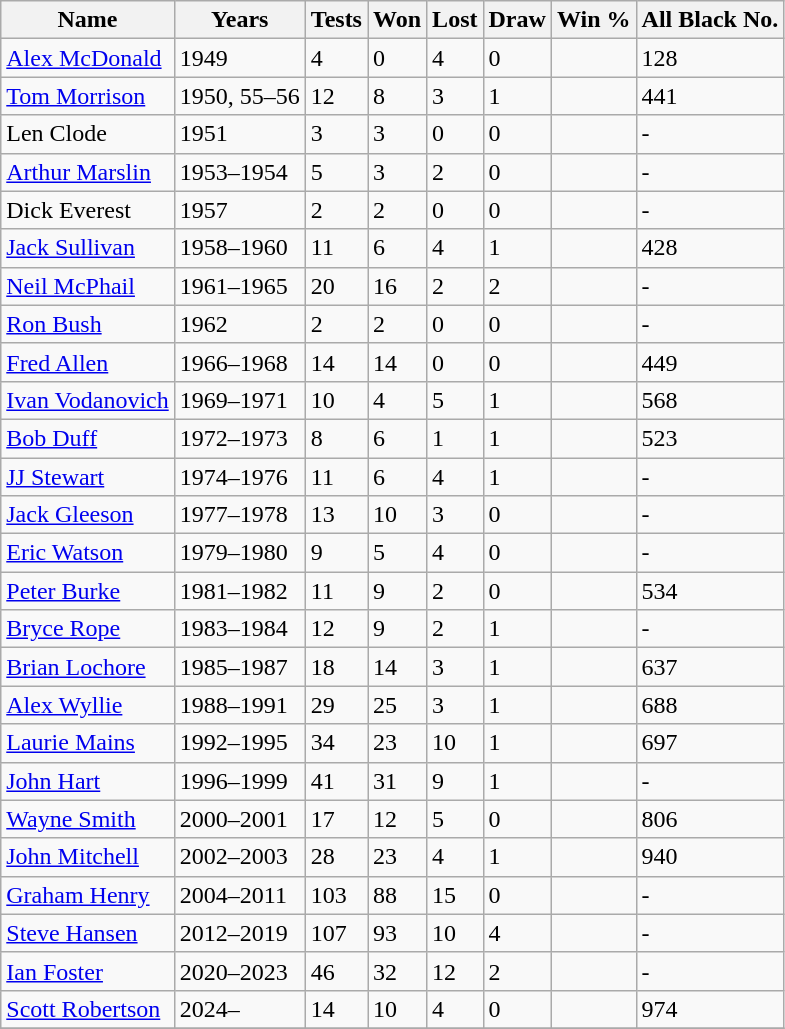<table class="sortable wikitable">
<tr>
<th>Name</th>
<th>Years</th>
<th>Tests</th>
<th>Won</th>
<th>Lost</th>
<th>Draw</th>
<th>Win %</th>
<th>All Black No.</th>
</tr>
<tr>
<td><a href='#'>Alex McDonald</a></td>
<td>1949</td>
<td>4</td>
<td>0</td>
<td>4</td>
<td>0</td>
<td></td>
<td>128</td>
</tr>
<tr>
<td><a href='#'>Tom Morrison</a></td>
<td>1950, 55–56</td>
<td>12</td>
<td>8</td>
<td>3</td>
<td>1</td>
<td></td>
<td>441</td>
</tr>
<tr>
<td>Len Clode</td>
<td>1951</td>
<td>3</td>
<td>3</td>
<td>0</td>
<td>0</td>
<td></td>
<td>-</td>
</tr>
<tr>
<td><a href='#'>Arthur Marslin</a></td>
<td>1953–1954</td>
<td>5</td>
<td>3</td>
<td>2</td>
<td>0</td>
<td></td>
<td>-</td>
</tr>
<tr>
<td>Dick Everest</td>
<td>1957</td>
<td>2</td>
<td>2</td>
<td>0</td>
<td>0</td>
<td></td>
<td>-</td>
</tr>
<tr>
<td><a href='#'>Jack Sullivan</a></td>
<td>1958–1960</td>
<td>11</td>
<td>6</td>
<td>4</td>
<td>1</td>
<td></td>
<td>428</td>
</tr>
<tr>
<td><a href='#'>Neil McPhail</a></td>
<td>1961–1965</td>
<td>20</td>
<td>16</td>
<td>2</td>
<td>2</td>
<td></td>
<td>-</td>
</tr>
<tr>
<td><a href='#'>Ron Bush</a></td>
<td>1962</td>
<td>2</td>
<td>2</td>
<td>0</td>
<td>0</td>
<td></td>
<td>-</td>
</tr>
<tr>
<td><a href='#'>Fred Allen</a></td>
<td>1966–1968</td>
<td>14</td>
<td>14</td>
<td>0</td>
<td>0</td>
<td></td>
<td>449</td>
</tr>
<tr>
<td><a href='#'>Ivan Vodanovich</a></td>
<td>1969–1971</td>
<td>10</td>
<td>4</td>
<td>5</td>
<td>1</td>
<td></td>
<td>568</td>
</tr>
<tr>
<td><a href='#'>Bob Duff</a></td>
<td>1972–1973</td>
<td>8</td>
<td>6</td>
<td>1</td>
<td>1</td>
<td></td>
<td>523</td>
</tr>
<tr>
<td><a href='#'>JJ Stewart</a></td>
<td>1974–1976</td>
<td>11</td>
<td>6</td>
<td>4</td>
<td>1</td>
<td></td>
<td>-</td>
</tr>
<tr>
<td><a href='#'>Jack Gleeson</a></td>
<td>1977–1978</td>
<td>13</td>
<td>10</td>
<td>3</td>
<td>0</td>
<td></td>
<td>-</td>
</tr>
<tr>
<td><a href='#'>Eric Watson</a></td>
<td>1979–1980</td>
<td>9</td>
<td>5</td>
<td>4</td>
<td>0</td>
<td></td>
<td>-</td>
</tr>
<tr>
<td><a href='#'>Peter Burke</a></td>
<td>1981–1982</td>
<td>11</td>
<td>9</td>
<td>2</td>
<td>0</td>
<td></td>
<td>534</td>
</tr>
<tr>
<td><a href='#'>Bryce Rope</a></td>
<td>1983–1984</td>
<td>12</td>
<td>9</td>
<td>2</td>
<td>1</td>
<td></td>
<td>-</td>
</tr>
<tr>
<td><a href='#'>Brian Lochore</a></td>
<td>1985–1987</td>
<td>18</td>
<td>14</td>
<td>3</td>
<td>1</td>
<td></td>
<td>637</td>
</tr>
<tr>
<td><a href='#'>Alex Wyllie</a></td>
<td>1988–1991</td>
<td>29</td>
<td>25</td>
<td>3</td>
<td>1</td>
<td></td>
<td>688</td>
</tr>
<tr>
<td><a href='#'>Laurie Mains</a></td>
<td>1992–1995</td>
<td>34</td>
<td>23</td>
<td>10</td>
<td>1</td>
<td></td>
<td>697</td>
</tr>
<tr>
<td><a href='#'>John Hart</a></td>
<td>1996–1999</td>
<td>41</td>
<td>31</td>
<td>9</td>
<td>1</td>
<td></td>
<td>-</td>
</tr>
<tr>
<td><a href='#'>Wayne Smith</a></td>
<td>2000–2001</td>
<td>17</td>
<td>12</td>
<td>5</td>
<td>0</td>
<td></td>
<td>806</td>
</tr>
<tr>
<td><a href='#'>John Mitchell</a></td>
<td>2002–2003</td>
<td>28</td>
<td>23</td>
<td>4</td>
<td>1</td>
<td></td>
<td>940</td>
</tr>
<tr>
<td><a href='#'>Graham Henry</a></td>
<td>2004–2011</td>
<td>103</td>
<td>88</td>
<td>15</td>
<td>0</td>
<td></td>
<td>-</td>
</tr>
<tr>
<td><a href='#'>Steve Hansen</a></td>
<td>2012–2019</td>
<td>107</td>
<td>93</td>
<td>10</td>
<td>4</td>
<td></td>
<td>-</td>
</tr>
<tr>
<td><a href='#'>Ian Foster</a></td>
<td>2020–2023</td>
<td>46</td>
<td>32</td>
<td>12</td>
<td>2</td>
<td></td>
<td>-</td>
</tr>
<tr>
<td><a href='#'>Scott Robertson</a></td>
<td>2024–</td>
<td>14</td>
<td>10</td>
<td>4</td>
<td>0</td>
<td></td>
<td>974</td>
</tr>
<tr>
</tr>
</table>
